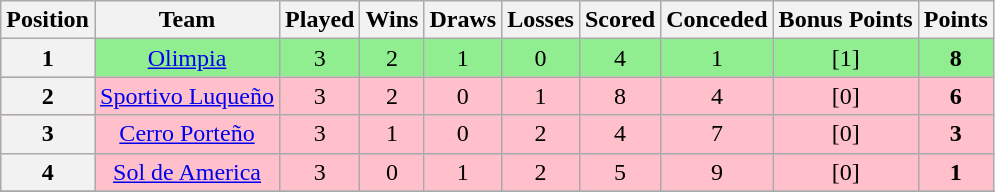<table class="wikitable" style="text-align:center">
<tr>
<th>Position</th>
<th>Team</th>
<th>Played</th>
<th>Wins</th>
<th>Draws</th>
<th>Losses</th>
<th>Scored</th>
<th>Conceded</th>
<th>Bonus Points</th>
<th>Points</th>
</tr>
<tr bgcolor="lightgreen">
<th>1</th>
<td><a href='#'>Olimpia</a></td>
<td>3</td>
<td>2</td>
<td>1</td>
<td>0</td>
<td>4</td>
<td>1</td>
<td>[1]</td>
<td><strong>8</strong></td>
</tr>
<tr bgcolor="pink">
<th>2</th>
<td><a href='#'>Sportivo Luqueño</a></td>
<td>3</td>
<td>2</td>
<td>0</td>
<td>1</td>
<td>8</td>
<td>4</td>
<td>[0]</td>
<td><strong>6</strong></td>
</tr>
<tr bgcolor="pink">
<th>3</th>
<td><a href='#'>Cerro Porteño</a></td>
<td>3</td>
<td>1</td>
<td>0</td>
<td>2</td>
<td>4</td>
<td>7</td>
<td>[0]</td>
<td><strong>3</strong></td>
</tr>
<tr bgcolor="pink">
<th>4</th>
<td><a href='#'>Sol de America</a></td>
<td>3</td>
<td>0</td>
<td>1</td>
<td>2</td>
<td>5</td>
<td>9</td>
<td>[0]</td>
<td><strong>1</strong></td>
</tr>
<tr>
</tr>
</table>
